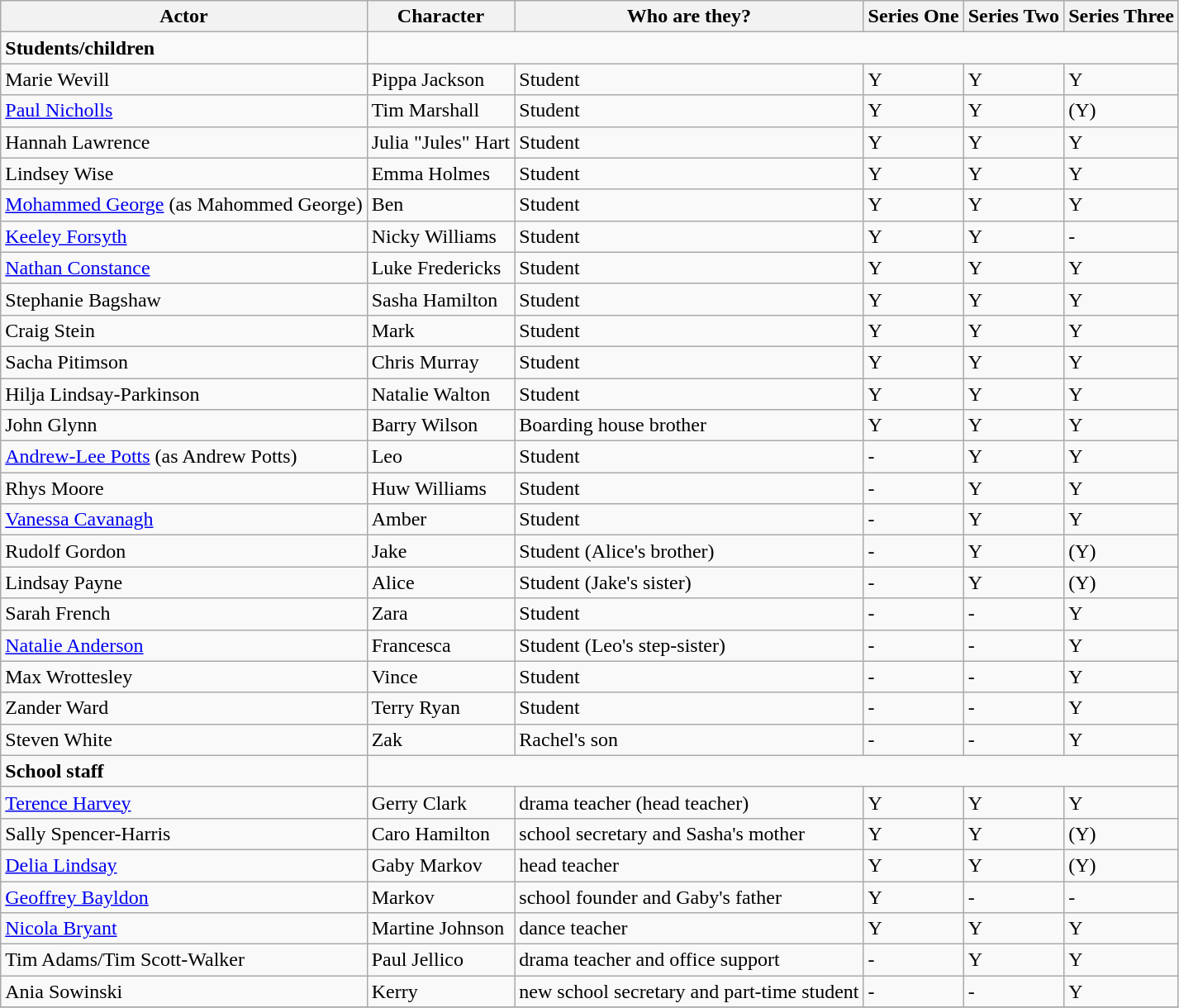<table class="wikitable">
<tr>
<th>Actor</th>
<th>Character</th>
<th>Who are they?</th>
<th>Series One</th>
<th>Series Two</th>
<th>Series Three</th>
</tr>
<tr>
<td><strong>Students/children</strong></td>
</tr>
<tr>
<td>Marie Wevill</td>
<td>Pippa Jackson</td>
<td>Student</td>
<td>Y</td>
<td>Y</td>
<td>Y</td>
</tr>
<tr>
<td><a href='#'>Paul Nicholls</a></td>
<td>Tim Marshall</td>
<td>Student</td>
<td>Y</td>
<td>Y</td>
<td>(Y)</td>
</tr>
<tr>
<td>Hannah Lawrence</td>
<td>Julia "Jules" Hart</td>
<td>Student</td>
<td>Y</td>
<td>Y</td>
<td>Y</td>
</tr>
<tr>
<td>Lindsey Wise</td>
<td>Emma Holmes</td>
<td>Student</td>
<td>Y</td>
<td>Y</td>
<td>Y</td>
</tr>
<tr>
<td><a href='#'>Mohammed George</a> (as Mahommed George)</td>
<td>Ben</td>
<td>Student</td>
<td>Y</td>
<td>Y</td>
<td>Y</td>
</tr>
<tr>
<td><a href='#'>Keeley Forsyth</a></td>
<td>Nicky Williams</td>
<td>Student</td>
<td>Y</td>
<td>Y</td>
<td>-</td>
</tr>
<tr>
<td><a href='#'>Nathan Constance</a></td>
<td>Luke Fredericks</td>
<td>Student</td>
<td>Y</td>
<td>Y</td>
<td>Y</td>
</tr>
<tr>
<td>Stephanie Bagshaw</td>
<td>Sasha Hamilton</td>
<td>Student</td>
<td>Y</td>
<td>Y</td>
<td>Y</td>
</tr>
<tr>
<td>Craig Stein</td>
<td>Mark</td>
<td>Student</td>
<td>Y</td>
<td>Y</td>
<td>Y</td>
</tr>
<tr>
<td>Sacha Pitimson</td>
<td>Chris Murray</td>
<td>Student</td>
<td>Y</td>
<td>Y</td>
<td>Y</td>
</tr>
<tr>
<td>Hilja Lindsay-Parkinson</td>
<td>Natalie Walton</td>
<td>Student</td>
<td>Y</td>
<td>Y</td>
<td>Y</td>
</tr>
<tr>
<td>John Glynn</td>
<td>Barry Wilson</td>
<td>Boarding house brother</td>
<td>Y</td>
<td>Y</td>
<td>Y</td>
</tr>
<tr>
<td><a href='#'>Andrew-Lee Potts</a> (as Andrew Potts)</td>
<td>Leo</td>
<td>Student</td>
<td>-</td>
<td>Y</td>
<td>Y</td>
</tr>
<tr>
<td>Rhys Moore</td>
<td>Huw Williams</td>
<td>Student</td>
<td>-</td>
<td>Y</td>
<td>Y</td>
</tr>
<tr>
<td><a href='#'>Vanessa Cavanagh</a></td>
<td>Amber</td>
<td>Student</td>
<td>-</td>
<td>Y</td>
<td>Y</td>
</tr>
<tr>
<td>Rudolf Gordon</td>
<td>Jake</td>
<td>Student (Alice's brother)</td>
<td>-</td>
<td>Y</td>
<td>(Y)</td>
</tr>
<tr>
<td>Lindsay Payne</td>
<td>Alice</td>
<td>Student (Jake's sister)</td>
<td>-</td>
<td>Y</td>
<td>(Y)</td>
</tr>
<tr>
<td>Sarah French</td>
<td>Zara</td>
<td>Student</td>
<td>-</td>
<td>-</td>
<td>Y</td>
</tr>
<tr>
<td><a href='#'>Natalie Anderson</a></td>
<td>Francesca</td>
<td>Student (Leo's step-sister)</td>
<td>-</td>
<td>-</td>
<td>Y</td>
</tr>
<tr>
<td>Max Wrottesley</td>
<td>Vince</td>
<td>Student</td>
<td>-</td>
<td>-</td>
<td>Y</td>
</tr>
<tr>
<td>Zander Ward</td>
<td>Terry Ryan</td>
<td>Student</td>
<td>-</td>
<td>-</td>
<td>Y</td>
</tr>
<tr>
<td>Steven White</td>
<td>Zak</td>
<td>Rachel's son</td>
<td>-</td>
<td>-</td>
<td>Y</td>
</tr>
<tr>
<td><strong>School staff</strong></td>
</tr>
<tr>
<td><a href='#'>Terence Harvey</a></td>
<td>Gerry Clark</td>
<td>drama teacher (head teacher)</td>
<td>Y</td>
<td>Y</td>
<td>Y</td>
</tr>
<tr>
<td>Sally Spencer-Harris</td>
<td>Caro Hamilton</td>
<td>school secretary and Sasha's mother</td>
<td>Y</td>
<td>Y</td>
<td>(Y)</td>
</tr>
<tr>
<td><a href='#'>Delia Lindsay</a></td>
<td>Gaby Markov</td>
<td>head teacher</td>
<td>Y</td>
<td>Y</td>
<td>(Y)</td>
</tr>
<tr>
<td><a href='#'>Geoffrey Bayldon</a></td>
<td>Markov</td>
<td>school founder and Gaby's father</td>
<td>Y</td>
<td>-</td>
<td>-</td>
</tr>
<tr>
<td><a href='#'>Nicola Bryant</a></td>
<td>Martine Johnson</td>
<td>dance teacher</td>
<td>Y</td>
<td>Y</td>
<td>Y</td>
</tr>
<tr>
<td>Tim Adams/Tim Scott-Walker</td>
<td>Paul Jellico</td>
<td>drama teacher and office support</td>
<td>-</td>
<td>Y</td>
<td>Y</td>
</tr>
<tr>
<td>Ania Sowinski</td>
<td>Kerry</td>
<td>new school secretary and part-time student</td>
<td>-</td>
<td>-</td>
<td>Y</td>
</tr>
<tr>
</tr>
</table>
